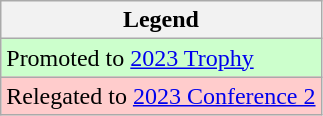<table class="wikitable">
<tr>
<th>Legend</th>
</tr>
<tr>
<td bgcolor="ccffcc">Promoted to <a href='#'>2023 Trophy</a></td>
</tr>
<tr>
<td bgcolor="ffcccc">Relegated to <a href='#'>2023 Conference 2</a></td>
</tr>
</table>
